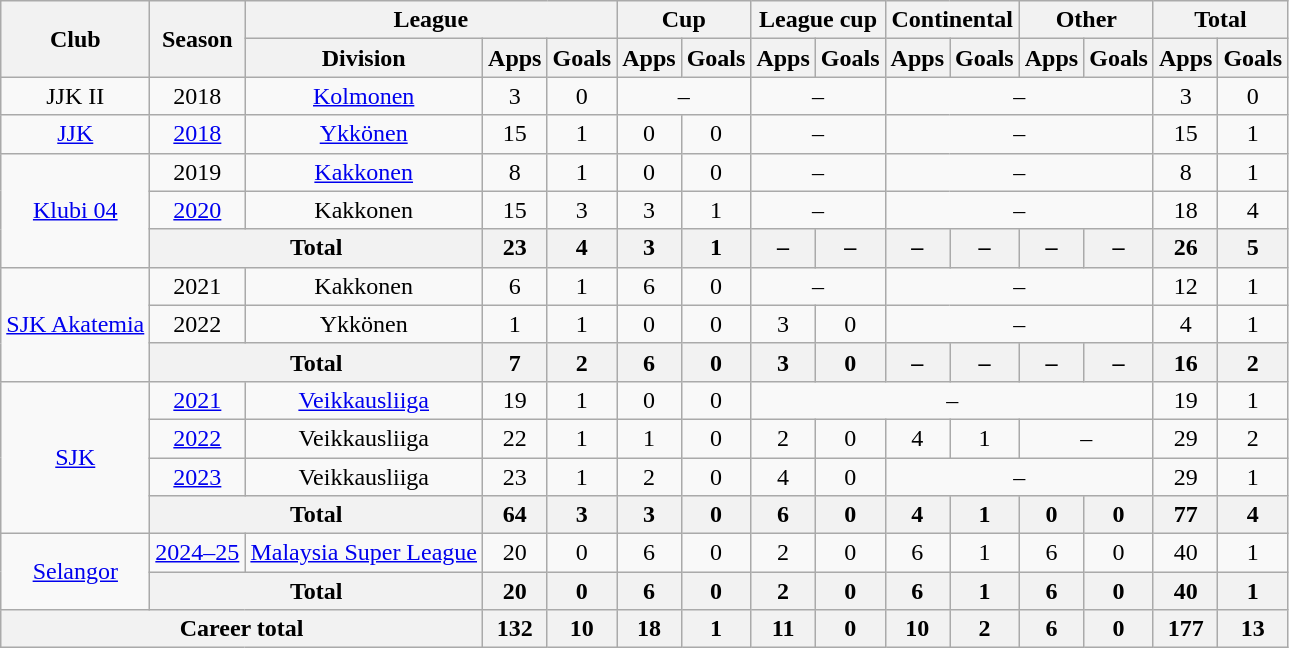<table class="wikitable" style="text-align:center">
<tr>
<th rowspan="2">Club</th>
<th rowspan="2">Season</th>
<th colspan="3">League</th>
<th colspan="2">Cup</th>
<th colspan="2">League cup</th>
<th colspan="2">Continental</th>
<th colspan="2">Other</th>
<th colspan="2">Total</th>
</tr>
<tr>
<th>Division</th>
<th>Apps</th>
<th>Goals</th>
<th>Apps</th>
<th>Goals</th>
<th>Apps</th>
<th>Goals</th>
<th>Apps</th>
<th>Goals</th>
<th>Apps</th>
<th>Goals</th>
<th>Apps</th>
<th>Goals</th>
</tr>
<tr>
<td>JJK II</td>
<td>2018</td>
<td><a href='#'>Kolmonen</a></td>
<td>3</td>
<td>0</td>
<td colspan="2">–</td>
<td colspan="2">–</td>
<td colspan="4">–</td>
<td>3</td>
<td>0</td>
</tr>
<tr>
<td><a href='#'>JJK</a></td>
<td><a href='#'>2018</a></td>
<td><a href='#'>Ykkönen</a></td>
<td>15</td>
<td>1</td>
<td>0</td>
<td>0</td>
<td colspan="2">–</td>
<td colspan="4">–</td>
<td>15</td>
<td>1</td>
</tr>
<tr>
<td rowspan="3"><a href='#'>Klubi 04</a></td>
<td>2019</td>
<td><a href='#'>Kakkonen</a></td>
<td>8</td>
<td>1</td>
<td>0</td>
<td>0</td>
<td colspan="2">–</td>
<td colspan="4">–</td>
<td>8</td>
<td>1</td>
</tr>
<tr>
<td><a href='#'>2020</a></td>
<td>Kakkonen</td>
<td>15</td>
<td>3</td>
<td>3</td>
<td>1</td>
<td colspan="2">–</td>
<td colspan="4">–</td>
<td>18</td>
<td>4</td>
</tr>
<tr>
<th colspan="2">Total</th>
<th>23</th>
<th>4</th>
<th>3</th>
<th>1</th>
<th>–</th>
<th>–</th>
<th>–</th>
<th>–</th>
<th>–</th>
<th>–</th>
<th>26</th>
<th>5</th>
</tr>
<tr>
<td rowspan="3"><a href='#'>SJK Akatemia</a></td>
<td>2021</td>
<td>Kakkonen</td>
<td>6</td>
<td>1</td>
<td>6</td>
<td>0</td>
<td colspan="2">–</td>
<td colspan="4">–</td>
<td>12</td>
<td>1</td>
</tr>
<tr>
<td>2022</td>
<td>Ykkönen</td>
<td>1</td>
<td>1</td>
<td>0</td>
<td>0</td>
<td>3</td>
<td>0</td>
<td colspan="4">–</td>
<td>4</td>
<td>1</td>
</tr>
<tr>
<th colspan="2">Total</th>
<th>7</th>
<th>2</th>
<th>6</th>
<th>0</th>
<th>3</th>
<th>0</th>
<th>–</th>
<th>–</th>
<th>–</th>
<th>–</th>
<th>16</th>
<th>2</th>
</tr>
<tr>
<td rowspan="4"><a href='#'>SJK</a></td>
<td><a href='#'>2021</a></td>
<td><a href='#'>Veikkausliiga</a></td>
<td>19</td>
<td>1</td>
<td>0</td>
<td>0</td>
<td colspan="6">–</td>
<td>19</td>
<td>1</td>
</tr>
<tr>
<td><a href='#'>2022</a></td>
<td>Veikkausliiga</td>
<td>22</td>
<td>1</td>
<td>1</td>
<td>0</td>
<td>2</td>
<td>0</td>
<td>4</td>
<td>1</td>
<td colspan="2">–</td>
<td>29</td>
<td>2</td>
</tr>
<tr>
<td><a href='#'>2023</a></td>
<td>Veikkausliiga</td>
<td>23</td>
<td>1</td>
<td>2</td>
<td>0</td>
<td>4</td>
<td>0</td>
<td colspan="4">–</td>
<td>29</td>
<td>1</td>
</tr>
<tr>
<th colspan="2">Total</th>
<th>64</th>
<th>3</th>
<th>3</th>
<th>0</th>
<th>6</th>
<th>0</th>
<th>4</th>
<th>1</th>
<th>0</th>
<th>0</th>
<th>77</th>
<th>4</th>
</tr>
<tr>
<td rowspan="2"><a href='#'>Selangor</a></td>
<td><a href='#'>2024–25</a></td>
<td><a href='#'>Malaysia Super League</a></td>
<td>20</td>
<td>0</td>
<td>6</td>
<td>0</td>
<td>2</td>
<td>0</td>
<td>6</td>
<td>1</td>
<td>6</td>
<td>0</td>
<td>40</td>
<td>1</td>
</tr>
<tr>
<th colspan="2">Total</th>
<th>20</th>
<th>0</th>
<th>6</th>
<th>0</th>
<th>2</th>
<th>0</th>
<th>6</th>
<th>1</th>
<th>6</th>
<th>0</th>
<th>40</th>
<th>1</th>
</tr>
<tr>
<th colspan="3">Career total</th>
<th>132</th>
<th>10</th>
<th>18</th>
<th>1</th>
<th>11</th>
<th>0</th>
<th>10</th>
<th>2</th>
<th>6</th>
<th>0</th>
<th>177</th>
<th>13</th>
</tr>
</table>
